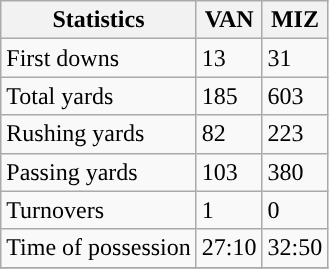<table class="wikitable">
<tr>
<th>Statistics</th>
<th>VAN</th>
<th>MIZ</th>
</tr>
<tr>
<td>First downs</td>
<td>13</td>
<td>31</td>
</tr>
<tr>
<td>Total yards</td>
<td>185</td>
<td>603</td>
</tr>
<tr>
<td>Rushing yards</td>
<td>82</td>
<td>223</td>
</tr>
<tr>
<td>Passing yards</td>
<td>103</td>
<td>380</td>
</tr>
<tr>
<td>Turnovers</td>
<td>1</td>
<td>0</td>
</tr>
<tr>
<td>Time of possession</td>
<td>27:10</td>
<td>32:50</td>
</tr>
<tr>
</tr>
</table>
